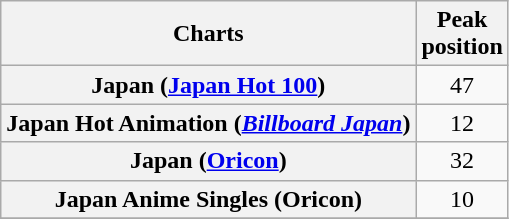<table class="wikitable sortable plainrowheaders" style="text-align:center">
<tr>
<th scope="col">Charts</th>
<th scope="col">Peak<br>position</th>
</tr>
<tr>
<th scope="row">Japan (<a href='#'>Japan Hot 100</a>)</th>
<td>47</td>
</tr>
<tr>
<th scope="row">Japan Hot Animation (<em><a href='#'>Billboard Japan</a></em>)</th>
<td>12</td>
</tr>
<tr>
<th scope="row">Japan (<a href='#'>Oricon</a>)</th>
<td>32</td>
</tr>
<tr>
<th scope="row">Japan Anime Singles (Oricon)</th>
<td>10</td>
</tr>
<tr>
</tr>
</table>
